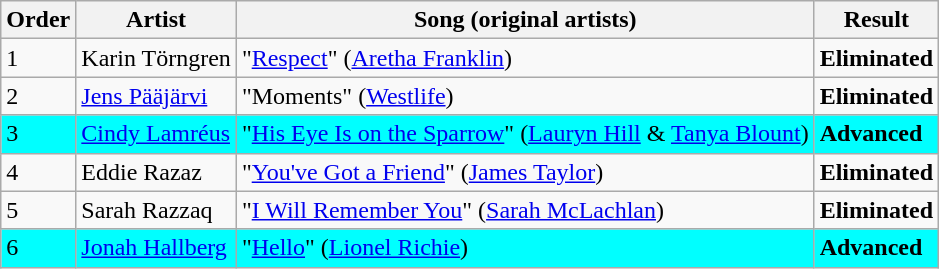<table class=wikitable>
<tr>
<th>Order</th>
<th>Artist</th>
<th>Song (original artists)</th>
<th>Result</th>
</tr>
<tr>
<td>1</td>
<td>Karin Törngren</td>
<td>"<a href='#'>Respect</a>" (<a href='#'>Aretha Franklin</a>)</td>
<td><strong>Eliminated</strong></td>
</tr>
<tr>
<td>2</td>
<td><a href='#'>Jens Pääjärvi</a></td>
<td>"Moments" (<a href='#'>Westlife</a>)</td>
<td><strong>Eliminated</strong></td>
</tr>
<tr style="background:cyan;">
<td>3</td>
<td><a href='#'>Cindy Lamréus</a></td>
<td>"<a href='#'>His Eye Is on the Sparrow</a>" (<a href='#'>Lauryn Hill</a> & <a href='#'>Tanya Blount</a>)</td>
<td><strong>Advanced</strong></td>
</tr>
<tr>
<td>4</td>
<td>Eddie Razaz</td>
<td>"<a href='#'>You've Got a Friend</a>" (<a href='#'>James Taylor</a>)</td>
<td><strong>Eliminated</strong></td>
</tr>
<tr>
<td>5</td>
<td>Sarah Razzaq</td>
<td>"<a href='#'>I Will Remember You</a>" (<a href='#'>Sarah McLachlan</a>)</td>
<td><strong>Eliminated</strong></td>
</tr>
<tr style="background:cyan;">
<td>6</td>
<td><a href='#'>Jonah Hallberg</a></td>
<td>"<a href='#'>Hello</a>" (<a href='#'>Lionel Richie</a>)</td>
<td><strong>Advanced</strong></td>
</tr>
</table>
